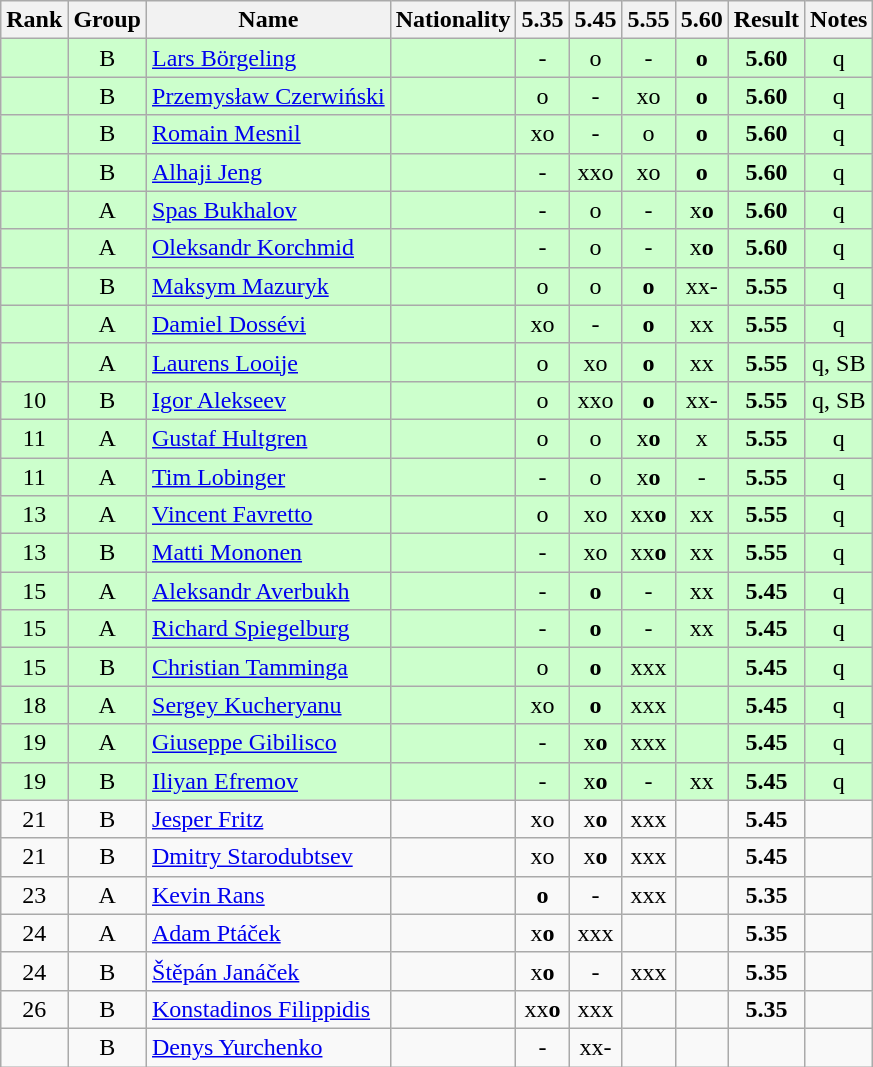<table class="wikitable sortable" style="text-align:center">
<tr>
<th>Rank</th>
<th>Group</th>
<th>Name</th>
<th>Nationality</th>
<th>5.35</th>
<th>5.45</th>
<th>5.55</th>
<th>5.60</th>
<th>Result</th>
<th>Notes</th>
</tr>
<tr bgcolor=ccffcc>
<td></td>
<td>B</td>
<td align=left><a href='#'>Lars Börgeling</a></td>
<td align=left></td>
<td>-</td>
<td>o</td>
<td>-</td>
<td><strong>o</strong></td>
<td><strong>5.60</strong></td>
<td>q</td>
</tr>
<tr bgcolor=ccffcc>
<td></td>
<td>B</td>
<td align=left><a href='#'>Przemysław Czerwiński</a></td>
<td align=left></td>
<td>o</td>
<td>-</td>
<td>xo</td>
<td><strong>o</strong></td>
<td><strong>5.60</strong></td>
<td>q</td>
</tr>
<tr bgcolor=ccffcc>
<td></td>
<td>B</td>
<td align=left><a href='#'>Romain Mesnil</a></td>
<td align=left></td>
<td>xo</td>
<td>-</td>
<td>o</td>
<td><strong>o</strong></td>
<td><strong>5.60</strong></td>
<td>q</td>
</tr>
<tr bgcolor=ccffcc>
<td></td>
<td>B</td>
<td align=left><a href='#'>Alhaji Jeng</a></td>
<td align=left></td>
<td>-</td>
<td>xxo</td>
<td>xo</td>
<td><strong>o</strong></td>
<td><strong>5.60</strong></td>
<td>q</td>
</tr>
<tr bgcolor=ccffcc>
<td></td>
<td>A</td>
<td align=left><a href='#'>Spas Bukhalov</a></td>
<td align=left></td>
<td>-</td>
<td>o</td>
<td>-</td>
<td>x<strong>o</strong></td>
<td><strong>5.60</strong></td>
<td>q</td>
</tr>
<tr bgcolor=ccffcc>
<td></td>
<td>A</td>
<td align=left><a href='#'>Oleksandr Korchmid</a></td>
<td align=left></td>
<td>-</td>
<td>o</td>
<td>-</td>
<td>x<strong>o</strong></td>
<td><strong>5.60</strong></td>
<td>q</td>
</tr>
<tr bgcolor=ccffcc>
<td></td>
<td>B</td>
<td align=left><a href='#'>Maksym Mazuryk</a></td>
<td align=left></td>
<td>o</td>
<td>o</td>
<td><strong>o</strong></td>
<td>xx-</td>
<td><strong>5.55</strong></td>
<td>q</td>
</tr>
<tr bgcolor=ccffcc>
<td></td>
<td>A</td>
<td align=left><a href='#'>Damiel Dossévi</a></td>
<td align=left></td>
<td>xo</td>
<td>-</td>
<td><strong>o</strong></td>
<td>xx</td>
<td><strong>5.55</strong></td>
<td>q</td>
</tr>
<tr bgcolor=ccffcc>
<td></td>
<td>A</td>
<td align=left><a href='#'>Laurens Looije</a></td>
<td align=left></td>
<td>o</td>
<td>xo</td>
<td><strong>o</strong></td>
<td>xx</td>
<td><strong>5.55</strong></td>
<td>q, SB</td>
</tr>
<tr bgcolor=ccffcc>
<td>10</td>
<td>B</td>
<td align=left><a href='#'>Igor Alekseev</a></td>
<td align=left></td>
<td>o</td>
<td>xxo</td>
<td><strong>o</strong></td>
<td>xx-</td>
<td><strong>5.55</strong></td>
<td>q, SB</td>
</tr>
<tr bgcolor=ccffcc>
<td>11</td>
<td>A</td>
<td align=left><a href='#'>Gustaf Hultgren</a></td>
<td align=left></td>
<td>o</td>
<td>o</td>
<td>x<strong>o</strong></td>
<td>x</td>
<td><strong>5.55</strong></td>
<td>q</td>
</tr>
<tr bgcolor=ccffcc>
<td>11</td>
<td>A</td>
<td align=left><a href='#'>Tim Lobinger</a></td>
<td align=left></td>
<td>-</td>
<td>o</td>
<td>x<strong>o</strong></td>
<td>-</td>
<td><strong>5.55</strong></td>
<td>q</td>
</tr>
<tr bgcolor=ccffcc>
<td>13</td>
<td>A</td>
<td align=left><a href='#'>Vincent Favretto</a></td>
<td align=left></td>
<td>o</td>
<td>xo</td>
<td>xx<strong>o</strong></td>
<td>xx</td>
<td><strong>5.55</strong></td>
<td>q</td>
</tr>
<tr bgcolor=ccffcc>
<td>13</td>
<td>B</td>
<td align=left><a href='#'>Matti Mononen</a></td>
<td align=left></td>
<td>-</td>
<td>xo</td>
<td>xx<strong>o</strong></td>
<td>xx</td>
<td><strong>5.55</strong></td>
<td>q</td>
</tr>
<tr bgcolor=ccffcc>
<td>15</td>
<td>A</td>
<td align=left><a href='#'>Aleksandr Averbukh</a></td>
<td align=left></td>
<td>-</td>
<td><strong>o</strong></td>
<td>-</td>
<td>xx</td>
<td><strong>5.45</strong></td>
<td>q</td>
</tr>
<tr bgcolor=ccffcc>
<td>15</td>
<td>A</td>
<td align=left><a href='#'>Richard Spiegelburg</a></td>
<td align=left></td>
<td>-</td>
<td><strong>o</strong></td>
<td>-</td>
<td>xx</td>
<td><strong>5.45</strong></td>
<td>q</td>
</tr>
<tr bgcolor=ccffcc>
<td>15</td>
<td>B</td>
<td align=left><a href='#'>Christian Tamminga</a></td>
<td align=left></td>
<td>o</td>
<td><strong>o</strong></td>
<td>xxx</td>
<td></td>
<td><strong>5.45</strong></td>
<td>q</td>
</tr>
<tr bgcolor=ccffcc>
<td>18</td>
<td>A</td>
<td align=left><a href='#'>Sergey Kucheryanu</a></td>
<td align=left></td>
<td>xo</td>
<td><strong>o</strong></td>
<td>xxx</td>
<td></td>
<td><strong>5.45</strong></td>
<td>q</td>
</tr>
<tr bgcolor=ccffcc>
<td>19</td>
<td>A</td>
<td align=left><a href='#'>Giuseppe Gibilisco</a></td>
<td align=left></td>
<td>-</td>
<td>x<strong>o</strong></td>
<td>xxx</td>
<td></td>
<td><strong>5.45</strong></td>
<td>q</td>
</tr>
<tr bgcolor=ccffcc>
<td>19</td>
<td>B</td>
<td align=left><a href='#'>Iliyan Efremov</a></td>
<td align=left></td>
<td>-</td>
<td>x<strong>o</strong></td>
<td>-</td>
<td>xx</td>
<td><strong>5.45</strong></td>
<td>q</td>
</tr>
<tr>
<td>21</td>
<td>B</td>
<td align=left><a href='#'>Jesper Fritz</a></td>
<td align=left></td>
<td>xo</td>
<td>x<strong>o</strong></td>
<td>xxx</td>
<td></td>
<td><strong>5.45</strong></td>
<td></td>
</tr>
<tr>
<td>21</td>
<td>B</td>
<td align=left><a href='#'>Dmitry Starodubtsev</a></td>
<td align=left></td>
<td>xo</td>
<td>x<strong>o</strong></td>
<td>xxx</td>
<td></td>
<td><strong>5.45</strong></td>
<td></td>
</tr>
<tr>
<td>23</td>
<td>A</td>
<td align=left><a href='#'>Kevin Rans</a></td>
<td align=left></td>
<td><strong>o</strong></td>
<td>-</td>
<td>xxx</td>
<td></td>
<td><strong>5.35</strong></td>
<td></td>
</tr>
<tr>
<td>24</td>
<td>A</td>
<td align=left><a href='#'>Adam Ptáček</a></td>
<td align=left></td>
<td>x<strong>o</strong></td>
<td>xxx</td>
<td></td>
<td></td>
<td><strong>5.35</strong></td>
<td></td>
</tr>
<tr>
<td>24</td>
<td>B</td>
<td align=left><a href='#'>Štěpán Janáček</a></td>
<td align=left></td>
<td>x<strong>o</strong></td>
<td>-</td>
<td>xxx</td>
<td></td>
<td><strong>5.35</strong></td>
<td></td>
</tr>
<tr>
<td>26</td>
<td>B</td>
<td align=left><a href='#'>Konstadinos Filippidis</a></td>
<td align=left></td>
<td>xx<strong>o</strong></td>
<td>xxx</td>
<td></td>
<td></td>
<td><strong>5.35</strong></td>
<td></td>
</tr>
<tr>
<td></td>
<td>B</td>
<td align=left><a href='#'>Denys Yurchenko</a></td>
<td align=left></td>
<td>-</td>
<td>xx-</td>
<td></td>
<td></td>
<td><strong></strong></td>
<td></td>
</tr>
</table>
